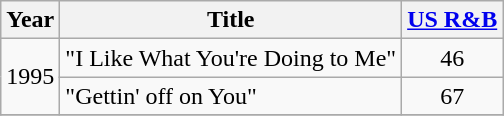<table class="wikitable">
<tr>
<th>Year</th>
<th>Title</th>
<th width="60"><a href='#'>US R&B</a></th>
</tr>
<tr>
<td rowspan="2">1995</td>
<td>"I Like What You're Doing to Me"</td>
<td align="center">46</td>
</tr>
<tr>
<td>"Gettin' off on You"</td>
<td align="center">67</td>
</tr>
<tr>
</tr>
</table>
